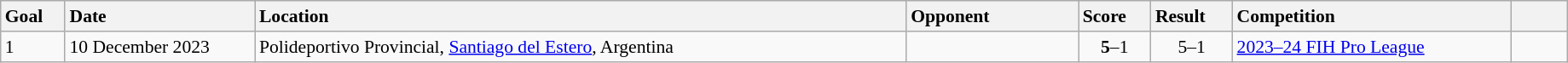<table class="wikitable sortable" style="font-size:90%" width=97%>
<tr>
<th style="width: 25px; text-align: left">Goal</th>
<th style="width: 100px; text-align: left">Date</th>
<th style="width: 360px; text-align: left">Location</th>
<th style="width: 90px; text-align: left">Opponent</th>
<th style="width: 30px; text-align: left">Score</th>
<th style="width: 30px; text-align: left">Result</th>
<th style="width: 150px; text-align: left">Competition</th>
<th style="width: 25px; text-align: left"></th>
</tr>
<tr>
<td>1</td>
<td>10 December 2023</td>
<td>Polideportivo Provincial, <a href='#'>Santiago del Estero</a>, Argentina</td>
<td></td>
<td align="center"><strong>5</strong>–1</td>
<td align="center">5–1</td>
<td><a href='#'>2023–24 FIH Pro League</a></td>
<td></td>
</tr>
</table>
